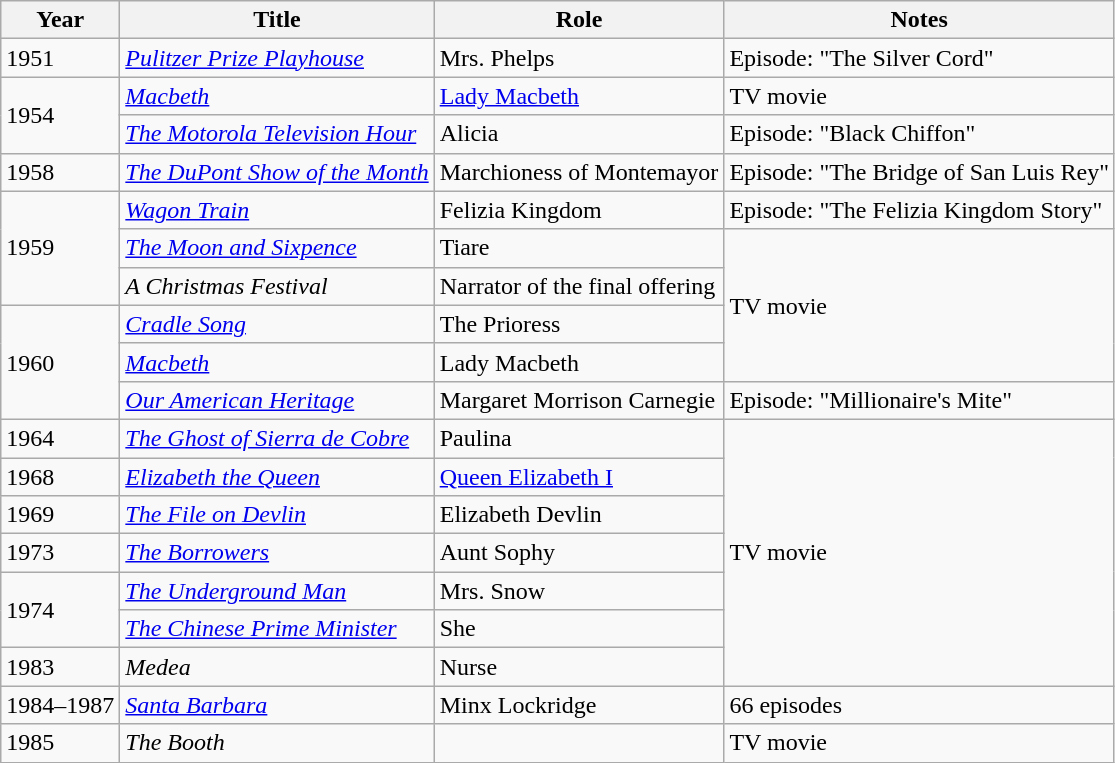<table class="wikitable sortable sticky-header">
<tr>
<th>Year</th>
<th>Title</th>
<th>Role</th>
<th>Notes</th>
</tr>
<tr>
<td>1951</td>
<td><em><a href='#'>Pulitzer Prize Playhouse</a></em></td>
<td>Mrs. Phelps</td>
<td>Episode: "The Silver Cord"</td>
</tr>
<tr>
<td rowspan=2>1954</td>
<td><em><a href='#'>Macbeth</a></em></td>
<td><a href='#'>Lady Macbeth</a></td>
<td>TV movie</td>
</tr>
<tr>
<td><em><a href='#'>The Motorola Television Hour</a></em></td>
<td>Alicia</td>
<td>Episode: "Black Chiffon"</td>
</tr>
<tr>
<td>1958</td>
<td><em><a href='#'>The DuPont Show of the Month</a></em></td>
<td>Marchioness of Montemayor</td>
<td>Episode: "The Bridge of San Luis Rey"</td>
</tr>
<tr>
<td rowspan=3>1959</td>
<td><em><a href='#'>Wagon Train</a></em></td>
<td>Felizia Kingdom</td>
<td>Episode: "The Felizia Kingdom Story"</td>
</tr>
<tr>
<td><em><a href='#'>The Moon and Sixpence</a></em></td>
<td>Tiare</td>
<td rowspan=4>TV movie</td>
</tr>
<tr>
<td><em>A Christmas Festival</em></td>
<td>Narrator of the final offering</td>
</tr>
<tr>
<td rowspan=3>1960</td>
<td><em><a href='#'>Cradle Song</a></em></td>
<td>The Prioress</td>
</tr>
<tr>
<td><em><a href='#'>Macbeth</a></em></td>
<td>Lady Macbeth</td>
</tr>
<tr>
<td><em><a href='#'>Our American Heritage</a></em></td>
<td>Margaret Morrison Carnegie</td>
<td>Episode: "Millionaire's Mite"</td>
</tr>
<tr>
<td>1964</td>
<td><em><a href='#'>The Ghost of Sierra de Cobre</a></em></td>
<td>Paulina</td>
<td rowspan=7>TV movie</td>
</tr>
<tr>
<td>1968</td>
<td><em><a href='#'>Elizabeth the Queen</a></em></td>
<td><a href='#'>Queen Elizabeth I</a></td>
</tr>
<tr>
<td>1969</td>
<td><em><a href='#'>The File on Devlin</a></em></td>
<td>Elizabeth Devlin</td>
</tr>
<tr>
<td>1973</td>
<td><em><a href='#'>The Borrowers</a></em></td>
<td>Aunt Sophy</td>
</tr>
<tr>
<td rowspan=2>1974</td>
<td><em><a href='#'>The Underground Man</a></em></td>
<td>Mrs. Snow</td>
</tr>
<tr>
<td><em><a href='#'>The Chinese Prime Minister</a></em></td>
<td>She</td>
</tr>
<tr>
<td>1983</td>
<td><em>Medea</em></td>
<td>Nurse</td>
</tr>
<tr>
<td>1984–1987</td>
<td><em><a href='#'>Santa Barbara</a></em></td>
<td>Minx Lockridge</td>
<td>66 episodes</td>
</tr>
<tr>
<td>1985</td>
<td><em>The Booth</em></td>
<td></td>
<td>TV movie</td>
</tr>
</table>
